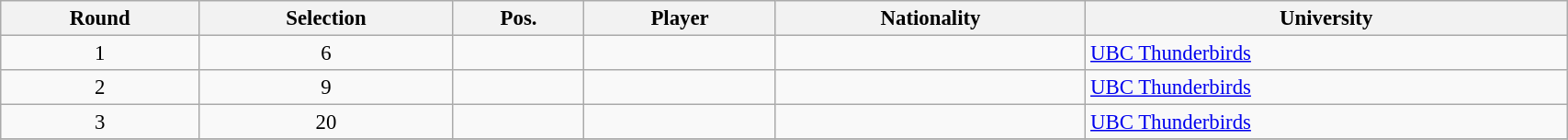<table class="wikitable sortable" style="width:90%; text-align:center; font-size:95%; text-align:left;">
<tr>
<th>Round</th>
<th>Selection</th>
<th>Pos.</th>
<th>Player</th>
<th>Nationality</th>
<th>University</th>
</tr>
<tr>
<td align=center>1</td>
<td align=center>6</td>
<td align=center></td>
<td></td>
<td></td>
<td><a href='#'>UBC Thunderbirds</a></td>
</tr>
<tr>
<td align=center>2</td>
<td align=center>9</td>
<td align=center></td>
<td></td>
<td></td>
<td><a href='#'>UBC Thunderbirds</a></td>
</tr>
<tr>
<td align=center>3</td>
<td align=center>20</td>
<td align=center></td>
<td></td>
<td></td>
<td><a href='#'>UBC Thunderbirds</a></td>
</tr>
<tr>
</tr>
</table>
